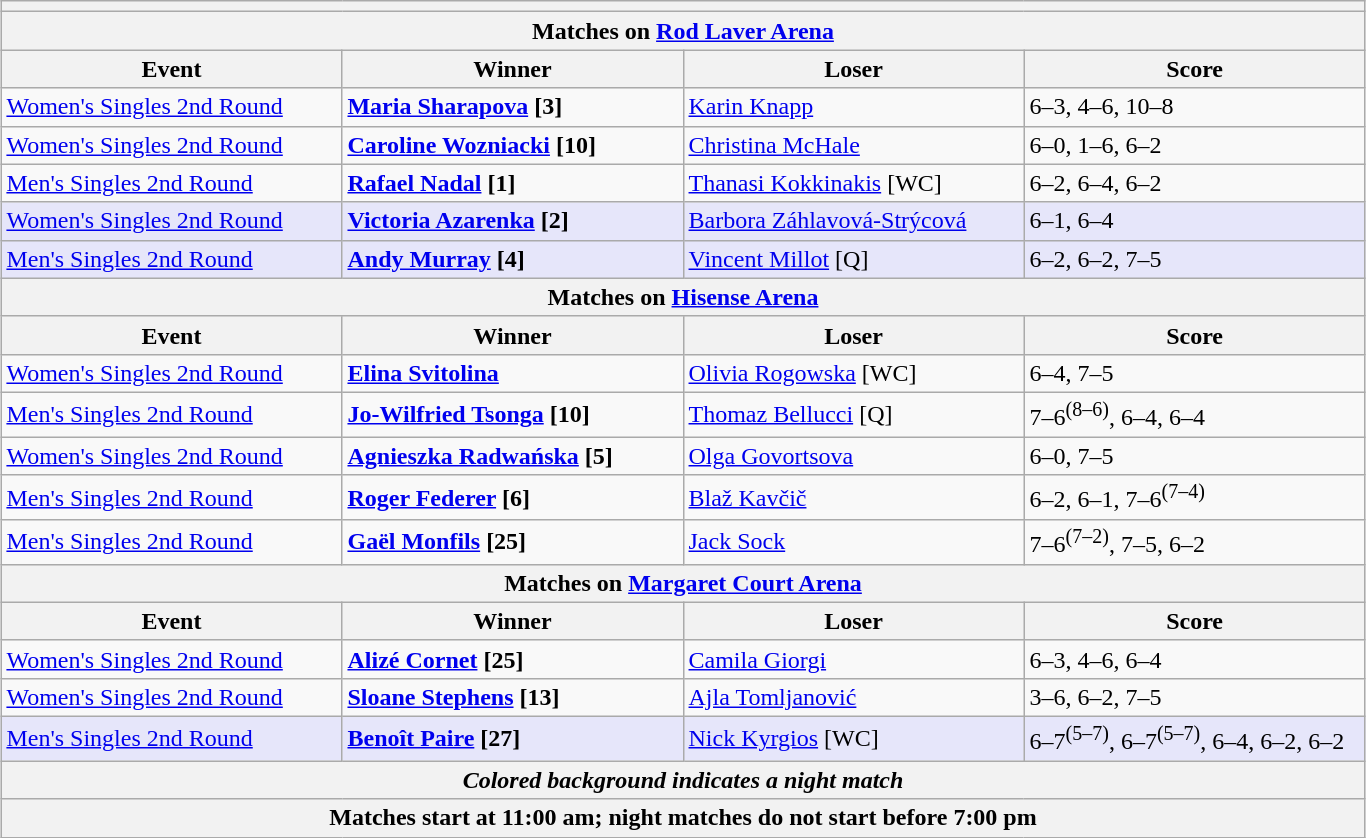<table class="wikitable collapsible uncollapsed" style="margin:1em auto;">
<tr>
<th colspan=4></th>
</tr>
<tr>
<th colspan=4><strong>Matches on <a href='#'>Rod Laver Arena</a></strong></th>
</tr>
<tr>
<th style="width:220px;">Event</th>
<th style="width:220px;">Winner</th>
<th style="width:220px;">Loser</th>
<th style="width:220px;">Score</th>
</tr>
<tr>
<td><a href='#'>Women's Singles 2nd Round</a></td>
<td><strong> <a href='#'>Maria Sharapova</a> [3]</strong></td>
<td> <a href='#'>Karin Knapp</a></td>
<td>6–3, 4–6, 10–8</td>
</tr>
<tr>
<td><a href='#'>Women's Singles 2nd Round</a></td>
<td><strong> <a href='#'>Caroline Wozniacki</a> [10]</strong></td>
<td> <a href='#'>Christina McHale</a></td>
<td>6–0, 1–6, 6–2</td>
</tr>
<tr>
<td><a href='#'>Men's Singles 2nd Round</a></td>
<td> <strong><a href='#'>Rafael Nadal</a> [1]</strong></td>
<td> <a href='#'>Thanasi Kokkinakis</a> [WC]</td>
<td>6–2, 6–4, 6–2</td>
</tr>
<tr bgcolor=lavender>
<td><a href='#'>Women's Singles 2nd Round</a></td>
<td> <strong><a href='#'>Victoria Azarenka</a> [2]</strong></td>
<td> <a href='#'>Barbora Záhlavová-Strýcová</a></td>
<td>6–1, 6–4</td>
</tr>
<tr bgcolor=lavender>
<td><a href='#'>Men's Singles 2nd Round</a></td>
<td> <strong><a href='#'>Andy Murray</a> [4]</strong></td>
<td> <a href='#'>Vincent Millot</a> [Q]</td>
<td>6–2, 6–2, 7–5</td>
</tr>
<tr>
<th colspan=4><strong>Matches on <a href='#'>Hisense Arena</a></strong></th>
</tr>
<tr>
<th style="width:220px;">Event</th>
<th style="width:220px;">Winner</th>
<th style="width:220px;">Loser</th>
<th style="width:220px;">Score</th>
</tr>
<tr>
<td><a href='#'>Women's Singles 2nd Round</a></td>
<td><strong> <a href='#'>Elina Svitolina</a></strong></td>
<td> <a href='#'>Olivia Rogowska</a> [WC]</td>
<td>6–4, 7–5</td>
</tr>
<tr>
<td><a href='#'>Men's Singles 2nd Round</a></td>
<td><strong> <a href='#'>Jo-Wilfried Tsonga</a> [10]</strong></td>
<td> <a href='#'>Thomaz Bellucci</a> [Q]</td>
<td>7–6<sup>(8–6)</sup>, 6–4, 6–4</td>
</tr>
<tr>
<td><a href='#'>Women's Singles 2nd Round</a></td>
<td> <strong><a href='#'>Agnieszka Radwańska</a> [5]</strong></td>
<td> <a href='#'>Olga Govortsova</a></td>
<td>6–0, 7–5</td>
</tr>
<tr>
<td><a href='#'>Men's Singles 2nd Round</a></td>
<td><strong> <a href='#'>Roger Federer</a> [6]</strong></td>
<td> <a href='#'>Blaž Kavčič</a></td>
<td>6–2, 6–1, 7–6<sup>(7–4)</sup></td>
</tr>
<tr>
<td><a href='#'>Men's Singles 2nd Round</a></td>
<td> <strong><a href='#'>Gaël Monfils</a> [25]</strong></td>
<td> <a href='#'>Jack Sock</a></td>
<td>7–6<sup>(7–2)</sup>, 7–5, 6–2</td>
</tr>
<tr>
<th colspan=4><strong>Matches on <a href='#'>Margaret Court Arena</a></strong></th>
</tr>
<tr>
<th style="width:220px;">Event</th>
<th style="width:220px;">Winner</th>
<th style="width:220px;">Loser</th>
<th style="width:220px;">Score</th>
</tr>
<tr>
<td><a href='#'>Women's Singles 2nd Round</a></td>
<td> <strong><a href='#'>Alizé Cornet</a> [25]</strong></td>
<td> <a href='#'>Camila Giorgi</a></td>
<td>6–3, 4–6, 6–4</td>
</tr>
<tr>
<td><a href='#'>Women's Singles 2nd Round</a></td>
<td> <strong><a href='#'>Sloane Stephens</a> [13]</strong></td>
<td> <a href='#'>Ajla Tomljanović</a></td>
<td>3–6, 6–2, 7–5</td>
</tr>
<tr bgcolor=lavender>
<td><a href='#'>Men's Singles 2nd Round</a></td>
<td> <strong><a href='#'>Benoît Paire</a> [27]</strong></td>
<td> <a href='#'>Nick Kyrgios</a> [WC]</td>
<td>6–7<sup>(5–7)</sup>, 6–7<sup>(5–7)</sup>, 6–4, 6–2, 6–2</td>
</tr>
<tr>
<th colspan=4><em>Colored background indicates a night match</em></th>
</tr>
<tr>
<th colspan=4>Matches start at 11:00 am; night matches do not start before 7:00 pm</th>
</tr>
</table>
